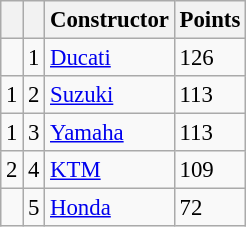<table class="wikitable" style="font-size: 95%;">
<tr>
<th></th>
<th></th>
<th>Constructor</th>
<th>Points</th>
</tr>
<tr>
<td></td>
<td align=center>1</td>
<td> <a href='#'>Ducati</a></td>
<td align=left>126</td>
</tr>
<tr>
<td> 1</td>
<td align=center>2</td>
<td> <a href='#'>Suzuki</a></td>
<td align=left>113</td>
</tr>
<tr>
<td> 1</td>
<td align=center>3</td>
<td> <a href='#'>Yamaha</a></td>
<td align=left>113</td>
</tr>
<tr>
<td> 2</td>
<td align=center>4</td>
<td> <a href='#'>KTM</a></td>
<td align=left>109</td>
</tr>
<tr>
<td></td>
<td align=center>5</td>
<td> <a href='#'>Honda</a></td>
<td align=left>72</td>
</tr>
</table>
